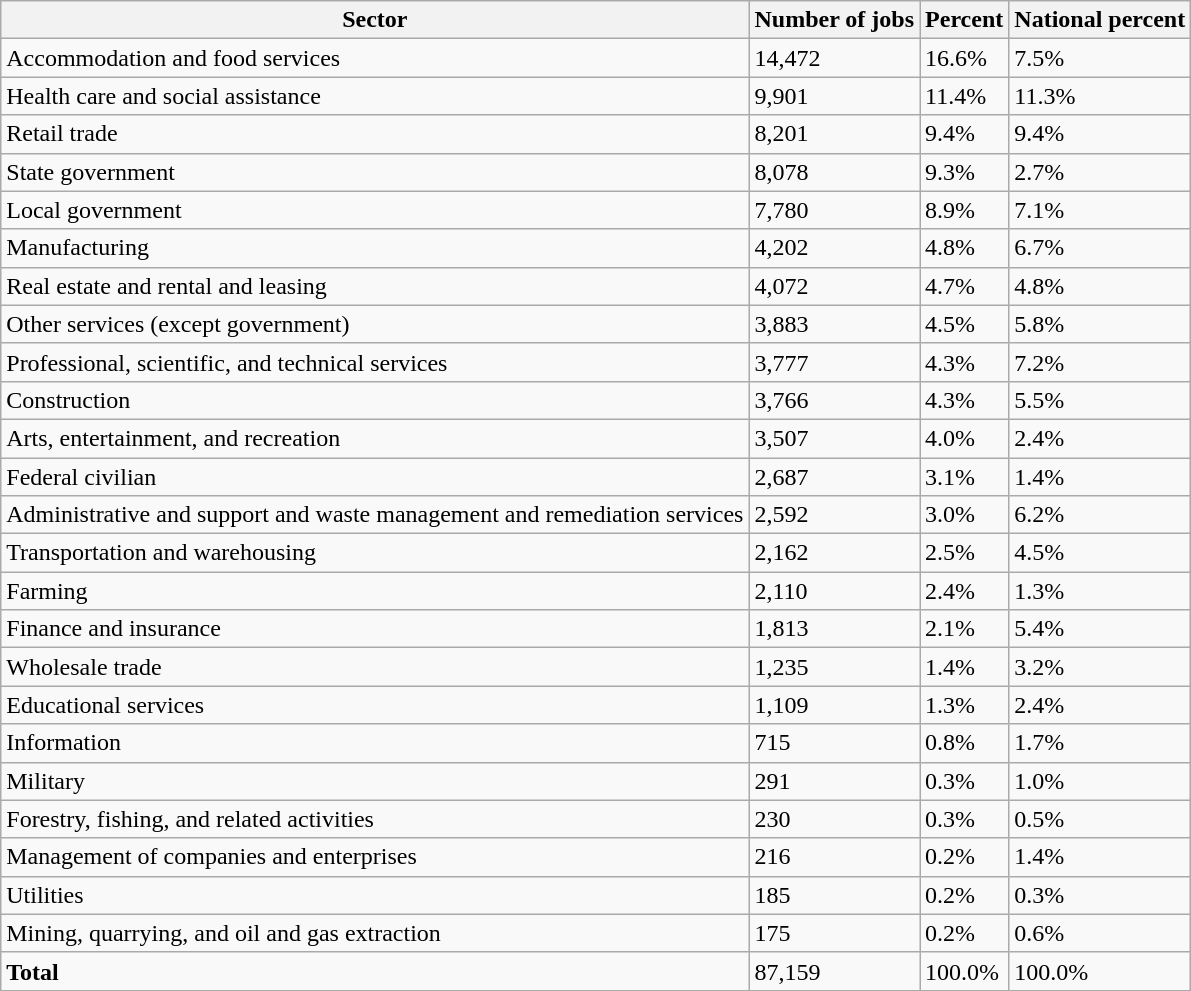<table class="wikitable sortable">
<tr>
<th>Sector</th>
<th>Number of jobs</th>
<th>Percent</th>
<th>National percent</th>
</tr>
<tr>
<td>Accommodation and food services</td>
<td>14,472</td>
<td>16.6%</td>
<td>7.5%</td>
</tr>
<tr>
<td>Health care and social assistance</td>
<td>9,901</td>
<td>11.4%</td>
<td>11.3%</td>
</tr>
<tr>
<td>Retail trade</td>
<td>8,201</td>
<td>9.4%</td>
<td>9.4%</td>
</tr>
<tr>
<td>State government</td>
<td>8,078</td>
<td>9.3%</td>
<td>2.7%</td>
</tr>
<tr>
<td>Local government</td>
<td>7,780</td>
<td>8.9%</td>
<td>7.1%</td>
</tr>
<tr>
<td>Manufacturing</td>
<td>4,202</td>
<td>4.8%</td>
<td>6.7%</td>
</tr>
<tr>
<td>Real estate and rental and leasing</td>
<td>4,072</td>
<td>4.7%</td>
<td>4.8%</td>
</tr>
<tr>
<td>Other services (except government)</td>
<td>3,883</td>
<td>4.5%</td>
<td>5.8%</td>
</tr>
<tr>
<td>Professional, scientific, and technical services</td>
<td>3,777</td>
<td>4.3%</td>
<td>7.2%</td>
</tr>
<tr>
<td>Construction</td>
<td>3,766</td>
<td>4.3%</td>
<td>5.5%</td>
</tr>
<tr>
<td>Arts, entertainment, and recreation</td>
<td>3,507</td>
<td>4.0%</td>
<td>2.4%</td>
</tr>
<tr>
<td>Federal civilian</td>
<td>2,687</td>
<td>3.1%</td>
<td>1.4%</td>
</tr>
<tr>
<td>Administrative and support and waste management and remediation services</td>
<td>2,592</td>
<td>3.0%</td>
<td>6.2%</td>
</tr>
<tr>
<td>Transportation and warehousing</td>
<td>2,162</td>
<td>2.5%</td>
<td>4.5%</td>
</tr>
<tr>
<td>Farming</td>
<td>2,110</td>
<td>2.4%</td>
<td>1.3%</td>
</tr>
<tr>
<td>Finance and insurance</td>
<td>1,813</td>
<td>2.1%</td>
<td>5.4%</td>
</tr>
<tr>
<td>Wholesale trade</td>
<td>1,235</td>
<td>1.4%</td>
<td>3.2%</td>
</tr>
<tr>
<td>Educational services</td>
<td>1,109</td>
<td>1.3%</td>
<td>2.4%</td>
</tr>
<tr>
<td>Information</td>
<td>715</td>
<td>0.8%</td>
<td>1.7%</td>
</tr>
<tr>
<td>Military</td>
<td>291</td>
<td>0.3%</td>
<td>1.0%</td>
</tr>
<tr>
<td>Forestry, fishing, and related activities</td>
<td>230</td>
<td>0.3%</td>
<td>0.5%</td>
</tr>
<tr>
<td>Management of companies and enterprises</td>
<td>216</td>
<td>0.2%</td>
<td>1.4%</td>
</tr>
<tr>
<td>Utilities</td>
<td>185</td>
<td>0.2%</td>
<td>0.3%</td>
</tr>
<tr>
<td>Mining, quarrying, and oil and gas extraction</td>
<td>175</td>
<td>0.2%</td>
<td>0.6%</td>
</tr>
<tr class="sortbottom">
<td><strong>Total</strong></td>
<td>87,159</td>
<td>100.0%</td>
<td>100.0%</td>
</tr>
</table>
